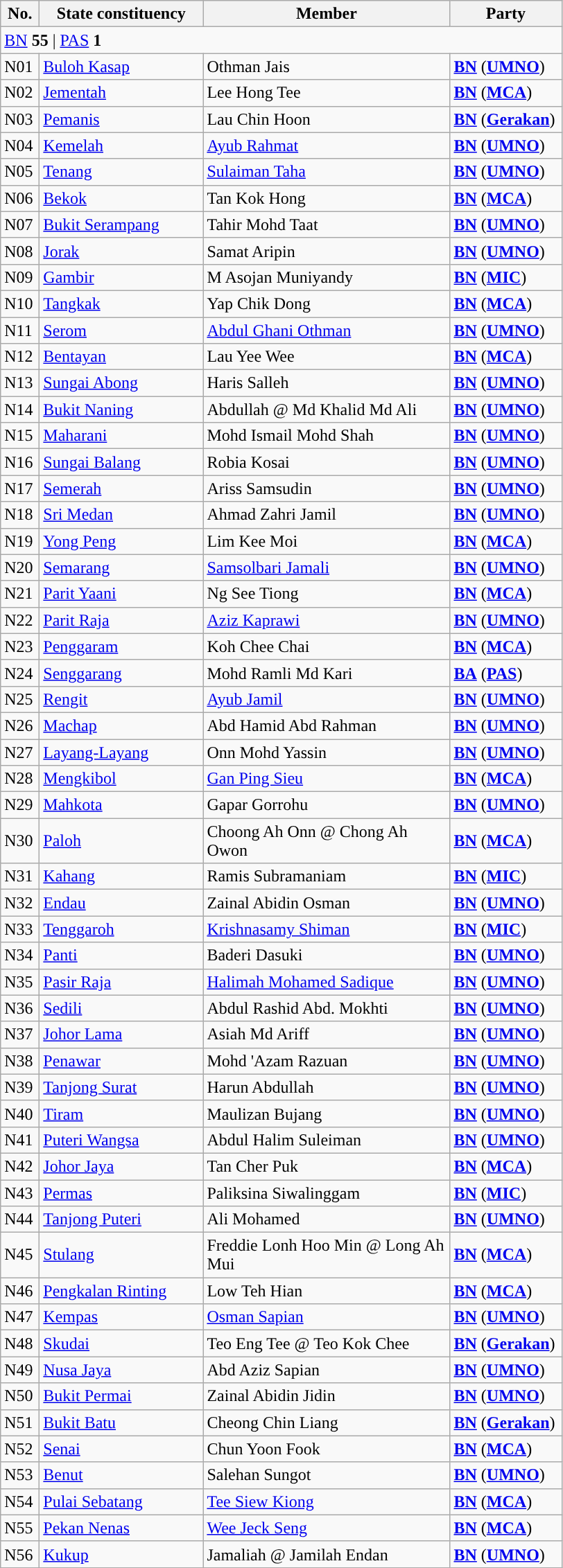<table class="wikitable sortable">
<tr>
<th style="width:30px;">No.</th>
<th style="width:150px;">State constituency</th>
<th style="width:230px;">Member</th>
<th style="width:100px;">Party</th>
</tr>
<tr>
<td colspan="4"><a href='#'>BN</a> <strong>55</strong> | <a href='#'>PAS</a> <strong>1</strong></td>
</tr>
<tr>
<td>N01</td>
<td><a href='#'>Buloh Kasap</a></td>
<td>Othman Jais</td>
<td><strong><a href='#'>BN</a></strong> (<strong><a href='#'>UMNO</a></strong>)</td>
</tr>
<tr>
<td>N02</td>
<td><a href='#'>Jementah</a></td>
<td>Lee Hong Tee</td>
<td><strong><a href='#'>BN</a></strong> (<strong><a href='#'>MCA</a></strong>)</td>
</tr>
<tr>
<td>N03</td>
<td><a href='#'>Pemanis</a></td>
<td>Lau Chin Hoon</td>
<td><strong><a href='#'>BN</a></strong> (<strong><a href='#'>Gerakan</a></strong>)</td>
</tr>
<tr>
<td>N04</td>
<td><a href='#'>Kemelah</a></td>
<td><a href='#'>Ayub Rahmat</a></td>
<td><strong><a href='#'>BN</a></strong> (<strong><a href='#'>UMNO</a></strong>)</td>
</tr>
<tr>
<td>N05</td>
<td><a href='#'>Tenang</a></td>
<td><a href='#'>Sulaiman Taha</a></td>
<td><strong><a href='#'>BN</a></strong> (<strong><a href='#'>UMNO</a></strong>)</td>
</tr>
<tr>
<td>N06</td>
<td><a href='#'>Bekok</a></td>
<td>Tan Kok Hong</td>
<td><strong><a href='#'>BN</a></strong> (<strong><a href='#'>MCA</a></strong>)</td>
</tr>
<tr>
<td>N07</td>
<td><a href='#'>Bukit Serampang</a></td>
<td>Tahir Mohd Taat</td>
<td><strong><a href='#'>BN</a></strong> (<strong><a href='#'>UMNO</a></strong>)</td>
</tr>
<tr>
<td>N08</td>
<td><a href='#'>Jorak</a></td>
<td>Samat Aripin</td>
<td><strong><a href='#'>BN</a></strong> (<strong><a href='#'>UMNO</a></strong>)</td>
</tr>
<tr>
<td>N09</td>
<td><a href='#'>Gambir</a></td>
<td>M Asojan Muniyandy</td>
<td><strong><a href='#'>BN</a></strong> (<strong><a href='#'>MIC</a></strong>)</td>
</tr>
<tr>
<td>N10</td>
<td><a href='#'>Tangkak</a></td>
<td>Yap Chik Dong</td>
<td><strong><a href='#'>BN</a></strong> (<strong><a href='#'>MCA</a></strong>)</td>
</tr>
<tr>
<td>N11</td>
<td><a href='#'>Serom</a></td>
<td><a href='#'>Abdul Ghani Othman</a></td>
<td><strong><a href='#'>BN</a></strong> (<strong><a href='#'>UMNO</a></strong>)</td>
</tr>
<tr>
<td>N12</td>
<td><a href='#'>Bentayan</a></td>
<td>Lau Yee Wee</td>
<td><strong><a href='#'>BN</a></strong> (<strong><a href='#'>MCA</a></strong>)</td>
</tr>
<tr>
<td>N13</td>
<td><a href='#'>Sungai Abong</a></td>
<td>Haris Salleh</td>
<td><strong><a href='#'>BN</a></strong> (<strong><a href='#'>UMNO</a></strong>)</td>
</tr>
<tr>
<td>N14</td>
<td><a href='#'>Bukit Naning</a></td>
<td>Abdullah @ Md Khalid Md Ali</td>
<td><strong><a href='#'>BN</a></strong> (<strong><a href='#'>UMNO</a></strong>)</td>
</tr>
<tr>
<td>N15</td>
<td><a href='#'>Maharani</a></td>
<td>Mohd Ismail Mohd Shah</td>
<td><strong><a href='#'>BN</a></strong> (<strong><a href='#'>UMNO</a></strong>)</td>
</tr>
<tr>
<td>N16</td>
<td><a href='#'>Sungai Balang</a></td>
<td>Robia Kosai</td>
<td><strong><a href='#'>BN</a></strong> (<strong><a href='#'>UMNO</a></strong>)</td>
</tr>
<tr>
<td>N17</td>
<td><a href='#'>Semerah</a></td>
<td>Ariss Samsudin</td>
<td><strong><a href='#'>BN</a></strong> (<strong><a href='#'>UMNO</a></strong>)</td>
</tr>
<tr>
<td>N18</td>
<td><a href='#'>Sri Medan</a></td>
<td>Ahmad Zahri Jamil</td>
<td><strong><a href='#'>BN</a></strong> (<strong><a href='#'>UMNO</a></strong>)</td>
</tr>
<tr>
<td>N19</td>
<td><a href='#'>Yong Peng</a></td>
<td>Lim Kee Moi</td>
<td><strong><a href='#'>BN</a></strong> (<strong><a href='#'>MCA</a></strong>)</td>
</tr>
<tr>
<td>N20</td>
<td><a href='#'>Semarang</a></td>
<td><a href='#'>Samsolbari Jamali</a></td>
<td><strong><a href='#'>BN</a></strong> (<strong><a href='#'>UMNO</a></strong>)</td>
</tr>
<tr>
<td>N21</td>
<td><a href='#'>Parit Yaani</a></td>
<td>Ng See Tiong</td>
<td><strong><a href='#'>BN</a></strong> (<strong><a href='#'>MCA</a></strong>)</td>
</tr>
<tr>
<td>N22</td>
<td><a href='#'>Parit Raja</a></td>
<td><a href='#'>Aziz Kaprawi</a></td>
<td><strong><a href='#'>BN</a></strong> (<strong><a href='#'>UMNO</a></strong>)</td>
</tr>
<tr>
<td>N23</td>
<td><a href='#'>Penggaram</a></td>
<td>Koh Chee Chai</td>
<td><strong><a href='#'>BN</a></strong> (<strong><a href='#'>MCA</a></strong>)</td>
</tr>
<tr>
<td>N24</td>
<td><a href='#'>Senggarang</a></td>
<td>Mohd Ramli Md Kari</td>
<td><strong><a href='#'>BA</a></strong> (<strong><a href='#'>PAS</a></strong>)</td>
</tr>
<tr>
<td>N25</td>
<td><a href='#'>Rengit</a></td>
<td><a href='#'>Ayub Jamil</a></td>
<td><strong><a href='#'>BN</a></strong> (<strong><a href='#'>UMNO</a></strong>)</td>
</tr>
<tr>
<td>N26</td>
<td><a href='#'>Machap</a></td>
<td>Abd Hamid Abd Rahman</td>
<td><strong><a href='#'>BN</a></strong> (<strong><a href='#'>UMNO</a></strong>)</td>
</tr>
<tr>
<td>N27</td>
<td><a href='#'>Layang-Layang</a></td>
<td>Onn Mohd Yassin</td>
<td><strong><a href='#'>BN</a></strong> (<strong><a href='#'>UMNO</a></strong>)</td>
</tr>
<tr>
<td>N28</td>
<td><a href='#'>Mengkibol</a></td>
<td><a href='#'>Gan Ping Sieu</a></td>
<td><strong><a href='#'>BN</a></strong> (<strong><a href='#'>MCA</a></strong>)</td>
</tr>
<tr>
<td>N29</td>
<td><a href='#'>Mahkota</a></td>
<td>Gapar Gorrohu</td>
<td><strong><a href='#'>BN</a></strong> (<strong><a href='#'>UMNO</a></strong>)</td>
</tr>
<tr>
<td>N30</td>
<td><a href='#'>Paloh</a></td>
<td>Choong Ah Onn @ Chong Ah Owon</td>
<td><strong><a href='#'>BN</a></strong> (<strong><a href='#'>MCA</a></strong>)</td>
</tr>
<tr>
<td>N31</td>
<td><a href='#'>Kahang</a></td>
<td>Ramis Subramaniam</td>
<td><strong><a href='#'>BN</a></strong> (<strong><a href='#'>MIC</a></strong>)</td>
</tr>
<tr>
<td>N32</td>
<td><a href='#'>Endau</a></td>
<td>Zainal Abidin Osman</td>
<td><strong><a href='#'>BN</a></strong> (<strong><a href='#'>UMNO</a></strong>)</td>
</tr>
<tr>
<td>N33</td>
<td><a href='#'>Tenggaroh</a></td>
<td><a href='#'>Krishnasamy Shiman</a></td>
<td><strong><a href='#'>BN</a></strong> (<strong><a href='#'>MIC</a></strong>)</td>
</tr>
<tr>
<td>N34</td>
<td><a href='#'>Panti</a></td>
<td>Baderi Dasuki</td>
<td><strong><a href='#'>BN</a></strong> (<strong><a href='#'>UMNO</a></strong>)</td>
</tr>
<tr>
<td>N35</td>
<td><a href='#'>Pasir Raja</a></td>
<td><a href='#'>Halimah Mohamed Sadique</a></td>
<td><strong><a href='#'>BN</a></strong> (<strong><a href='#'>UMNO</a></strong>)</td>
</tr>
<tr>
<td>N36</td>
<td><a href='#'>Sedili</a></td>
<td>Abdul Rashid Abd. Mokhti</td>
<td><strong><a href='#'>BN</a></strong> (<strong><a href='#'>UMNO</a></strong>)</td>
</tr>
<tr>
<td>N37</td>
<td><a href='#'>Johor Lama</a></td>
<td>Asiah Md Ariff</td>
<td><strong><a href='#'>BN</a></strong> (<strong><a href='#'>UMNO</a></strong>)</td>
</tr>
<tr>
<td>N38</td>
<td><a href='#'>Penawar</a></td>
<td>Mohd 'Azam Razuan</td>
<td><strong><a href='#'>BN</a></strong> (<strong><a href='#'>UMNO</a></strong>)</td>
</tr>
<tr>
<td>N39</td>
<td><a href='#'>Tanjong Surat</a></td>
<td>Harun Abdullah</td>
<td><strong><a href='#'>BN</a></strong> (<strong><a href='#'>UMNO</a></strong>)</td>
</tr>
<tr>
<td>N40</td>
<td><a href='#'>Tiram</a></td>
<td>Maulizan Bujang</td>
<td><strong><a href='#'>BN</a></strong> (<strong><a href='#'>UMNO</a></strong>)</td>
</tr>
<tr>
<td>N41</td>
<td><a href='#'>Puteri Wangsa</a></td>
<td>Abdul Halim Suleiman</td>
<td><strong><a href='#'>BN</a></strong> (<strong><a href='#'>UMNO</a></strong>)</td>
</tr>
<tr>
<td>N42</td>
<td><a href='#'>Johor Jaya</a></td>
<td>Tan Cher Puk</td>
<td><strong><a href='#'>BN</a></strong> (<strong><a href='#'>MCA</a></strong>)</td>
</tr>
<tr>
<td>N43</td>
<td><a href='#'>Permas</a></td>
<td>Paliksina Siwalinggam</td>
<td><strong><a href='#'>BN</a></strong> (<strong><a href='#'>MIC</a></strong>)</td>
</tr>
<tr>
<td>N44</td>
<td><a href='#'>Tanjong Puteri</a></td>
<td>Ali Mohamed</td>
<td><strong><a href='#'>BN</a></strong> (<strong><a href='#'>UMNO</a></strong>)</td>
</tr>
<tr>
<td>N45</td>
<td><a href='#'>Stulang</a></td>
<td>Freddie Lonh Hoo Min @ Long Ah Mui</td>
<td><strong><a href='#'>BN</a></strong> (<strong><a href='#'>MCA</a></strong>)</td>
</tr>
<tr>
<td>N46</td>
<td><a href='#'>Pengkalan Rinting</a></td>
<td>Low Teh Hian</td>
<td><strong><a href='#'>BN</a></strong> (<strong><a href='#'>MCA</a></strong>)</td>
</tr>
<tr>
<td>N47</td>
<td><a href='#'>Kempas</a></td>
<td><a href='#'>Osman Sapian</a></td>
<td><strong><a href='#'>BN</a></strong> (<strong><a href='#'>UMNO</a></strong>)</td>
</tr>
<tr>
<td>N48</td>
<td><a href='#'>Skudai</a></td>
<td>Teo Eng Tee @ Teo Kok Chee</td>
<td><strong><a href='#'>BN</a></strong> (<strong><a href='#'>Gerakan</a></strong>)</td>
</tr>
<tr>
<td>N49</td>
<td><a href='#'>Nusa Jaya</a></td>
<td>Abd Aziz Sapian</td>
<td><strong><a href='#'>BN</a></strong> (<strong><a href='#'>UMNO</a></strong>)</td>
</tr>
<tr>
<td>N50</td>
<td><a href='#'>Bukit Permai</a></td>
<td>Zainal Abidin Jidin</td>
<td><strong><a href='#'>BN</a></strong> (<strong><a href='#'>UMNO</a></strong>)</td>
</tr>
<tr>
<td>N51</td>
<td><a href='#'>Bukit Batu</a></td>
<td>Cheong Chin Liang</td>
<td><strong><a href='#'>BN</a></strong> (<strong><a href='#'>Gerakan</a></strong>)</td>
</tr>
<tr>
<td>N52</td>
<td><a href='#'>Senai</a></td>
<td>Chun Yoon Fook</td>
<td><strong><a href='#'>BN</a></strong> (<strong><a href='#'>MCA</a></strong>)</td>
</tr>
<tr>
<td>N53</td>
<td><a href='#'>Benut</a></td>
<td>Salehan Sungot</td>
<td><strong><a href='#'>BN</a></strong> (<strong><a href='#'>UMNO</a></strong>)</td>
</tr>
<tr>
<td>N54</td>
<td><a href='#'>Pulai Sebatang</a></td>
<td><a href='#'>Tee Siew Kiong</a></td>
<td><strong><a href='#'>BN</a></strong> (<strong><a href='#'>MCA</a></strong>)</td>
</tr>
<tr>
<td>N55</td>
<td><a href='#'>Pekan Nenas</a></td>
<td><a href='#'>Wee Jeck Seng</a></td>
<td><strong><a href='#'>BN</a></strong> (<strong><a href='#'>MCA</a></strong>)</td>
</tr>
<tr>
<td>N56</td>
<td><a href='#'>Kukup</a></td>
<td>Jamaliah @ Jamilah Endan</td>
<td><strong><a href='#'>BN</a></strong> (<strong><a href='#'>UMNO</a></strong>)</td>
</tr>
</table>
